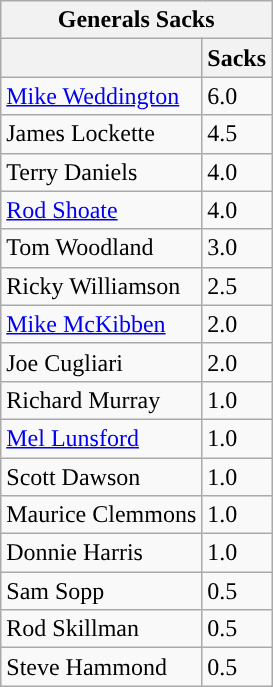<table class="wikitable">
<tr>
<th colspan="2">Generals Sacks</th>
</tr>
<tr>
<th></th>
<th>Sacks</th>
</tr>
<tr>
<td><a href='#'>Mike Weddington</a></td>
<td>6.0</td>
</tr>
<tr>
<td>James Lockette</td>
<td>4.5</td>
</tr>
<tr>
<td>Terry Daniels</td>
<td>4.0</td>
</tr>
<tr>
<td><a href='#'>Rod Shoate</a></td>
<td>4.0</td>
</tr>
<tr>
<td>Tom Woodland</td>
<td>3.0</td>
</tr>
<tr>
<td>Ricky Williamson</td>
<td>2.5</td>
</tr>
<tr>
<td><a href='#'>Mike McKibben</a></td>
<td>2.0</td>
</tr>
<tr>
<td>Joe Cugliari</td>
<td>2.0</td>
</tr>
<tr>
<td>Richard Murray</td>
<td>1.0</td>
</tr>
<tr>
<td><a href='#'>Mel Lunsford</a></td>
<td>1.0</td>
</tr>
<tr>
<td>Scott Dawson</td>
<td>1.0</td>
</tr>
<tr>
<td>Maurice Clemmons</td>
<td>1.0</td>
</tr>
<tr>
<td>Donnie Harris</td>
<td>1.0</td>
</tr>
<tr>
<td>Sam Sopp</td>
<td>0.5</td>
</tr>
<tr>
<td>Rod Skillman</td>
<td>0.5</td>
</tr>
<tr>
<td>Steve Hammond</td>
<td>0.5</td>
</tr>
</table>
